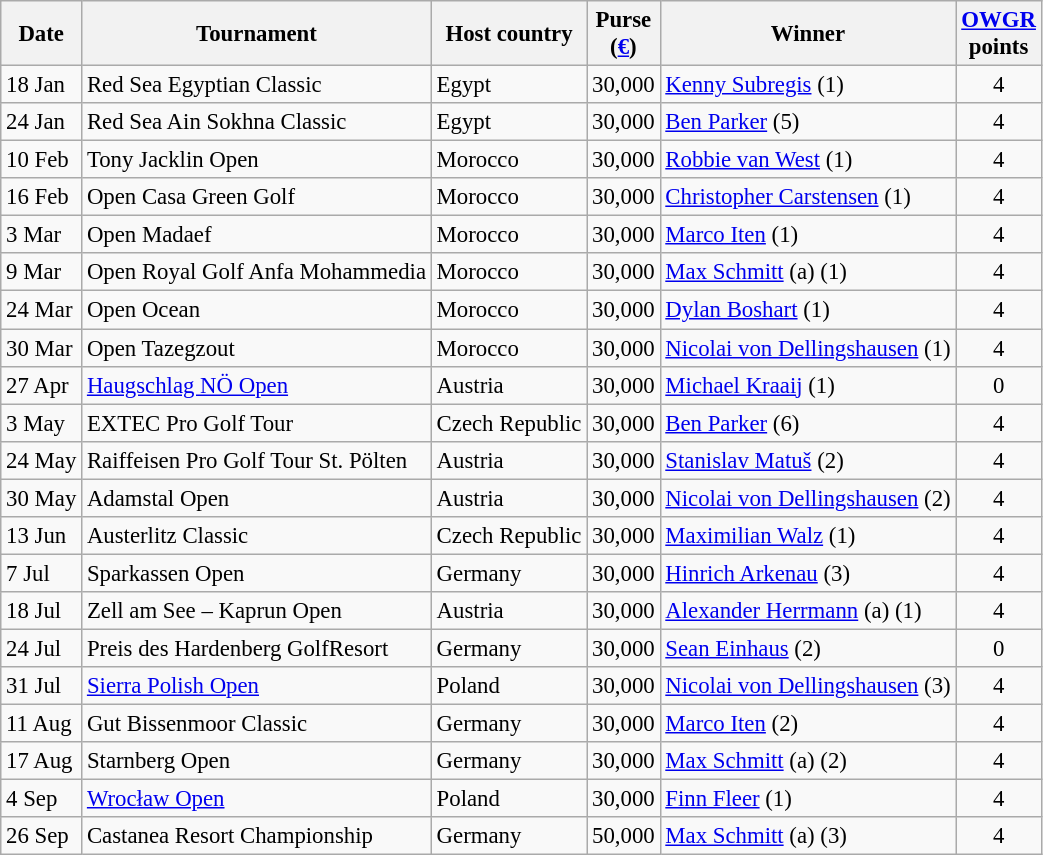<table class="wikitable" style="font-size:95%;">
<tr>
<th>Date</th>
<th>Tournament</th>
<th>Host country</th>
<th>Purse<br>(<a href='#'>€</a>)</th>
<th>Winner</th>
<th><a href='#'>OWGR</a><br>points</th>
</tr>
<tr>
<td>18 Jan</td>
<td>Red Sea Egyptian Classic</td>
<td>Egypt</td>
<td align=right>30,000</td>
<td> <a href='#'>Kenny Subregis</a> (1)</td>
<td align=center>4</td>
</tr>
<tr>
<td>24 Jan</td>
<td>Red Sea Ain Sokhna Classic</td>
<td>Egypt</td>
<td align=right>30,000</td>
<td> <a href='#'>Ben Parker</a> (5)</td>
<td align=center>4</td>
</tr>
<tr>
<td>10 Feb</td>
<td>Tony Jacklin Open</td>
<td>Morocco</td>
<td align=right>30,000</td>
<td> <a href='#'>Robbie van West</a> (1)</td>
<td align=center>4</td>
</tr>
<tr>
<td>16 Feb</td>
<td>Open Casa Green Golf</td>
<td>Morocco</td>
<td align=right>30,000</td>
<td> <a href='#'>Christopher Carstensen</a> (1)</td>
<td align=center>4</td>
</tr>
<tr>
<td>3 Mar</td>
<td>Open Madaef</td>
<td>Morocco</td>
<td align=right>30,000</td>
<td> <a href='#'>Marco Iten</a> (1)</td>
<td align=center>4</td>
</tr>
<tr>
<td>9 Mar</td>
<td>Open Royal Golf Anfa Mohammedia</td>
<td>Morocco</td>
<td align=right>30,000</td>
<td> <a href='#'>Max Schmitt</a> (a) (1)</td>
<td align=center>4</td>
</tr>
<tr>
<td>24 Mar</td>
<td>Open Ocean</td>
<td>Morocco</td>
<td align=right>30,000</td>
<td> <a href='#'>Dylan Boshart</a> (1)</td>
<td align=center>4</td>
</tr>
<tr>
<td>30 Mar</td>
<td>Open Tazegzout</td>
<td>Morocco</td>
<td align=right>30,000</td>
<td> <a href='#'>Nicolai von Dellingshausen</a> (1)</td>
<td align=center>4</td>
</tr>
<tr>
<td>27 Apr</td>
<td><a href='#'>Haugschlag NÖ Open</a></td>
<td>Austria</td>
<td align=right>30,000</td>
<td> <a href='#'>Michael Kraaij</a> (1)</td>
<td align=center>0</td>
</tr>
<tr>
<td>3 May</td>
<td>EXTEC Pro Golf Tour</td>
<td>Czech Republic</td>
<td align=right>30,000</td>
<td> <a href='#'>Ben Parker</a> (6)</td>
<td align=center>4</td>
</tr>
<tr>
<td>24 May</td>
<td>Raiffeisen Pro Golf Tour St. Pölten</td>
<td>Austria</td>
<td align=right>30,000</td>
<td> <a href='#'>Stanislav Matuš</a> (2)</td>
<td align=center>4</td>
</tr>
<tr>
<td>30 May</td>
<td>Adamstal Open</td>
<td>Austria</td>
<td align=right>30,000</td>
<td> <a href='#'>Nicolai von Dellingshausen</a> (2)</td>
<td align=center>4</td>
</tr>
<tr>
<td>13 Jun</td>
<td>Austerlitz Classic</td>
<td>Czech Republic</td>
<td align=right>30,000</td>
<td> <a href='#'>Maximilian Walz</a> (1)</td>
<td align=center>4</td>
</tr>
<tr>
<td>7 Jul</td>
<td>Sparkassen Open</td>
<td>Germany</td>
<td align=right>30,000</td>
<td> <a href='#'>Hinrich Arkenau</a> (3)</td>
<td align=center>4</td>
</tr>
<tr>
<td>18 Jul</td>
<td>Zell am See – Kaprun Open</td>
<td>Austria</td>
<td align=right>30,000</td>
<td> <a href='#'>Alexander Herrmann</a> (a) (1)</td>
<td align=center>4</td>
</tr>
<tr>
<td>24 Jul</td>
<td>Preis des Hardenberg GolfResort</td>
<td>Germany</td>
<td align=right>30,000</td>
<td> <a href='#'>Sean Einhaus</a> (2)</td>
<td align=center>0</td>
</tr>
<tr>
<td>31 Jul</td>
<td><a href='#'>Sierra Polish Open</a></td>
<td>Poland</td>
<td align=right>30,000</td>
<td> <a href='#'>Nicolai von Dellingshausen</a> (3)</td>
<td align=center>4</td>
</tr>
<tr>
<td>11 Aug</td>
<td>Gut Bissenmoor Classic</td>
<td>Germany</td>
<td align=right>30,000</td>
<td> <a href='#'>Marco Iten</a> (2)</td>
<td align=center>4</td>
</tr>
<tr>
<td>17 Aug</td>
<td>Starnberg Open</td>
<td>Germany</td>
<td align=right>30,000</td>
<td> <a href='#'>Max Schmitt</a> (a) (2)</td>
<td align=center>4</td>
</tr>
<tr>
<td>4 Sep</td>
<td><a href='#'>Wrocław Open</a></td>
<td>Poland</td>
<td align=right>30,000</td>
<td> <a href='#'>Finn Fleer</a> (1)</td>
<td align=center>4</td>
</tr>
<tr>
<td>26 Sep</td>
<td>Castanea Resort Championship</td>
<td>Germany</td>
<td align=right>50,000</td>
<td> <a href='#'>Max Schmitt</a> (a) (3)</td>
<td align=center>4</td>
</tr>
</table>
